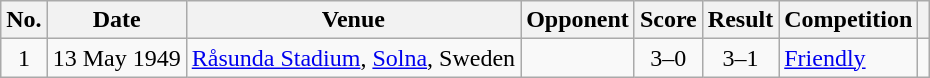<table class="wikitable sortable">
<tr>
<th scope="col">No.</th>
<th scope="col">Date</th>
<th scope="col">Venue</th>
<th scope="col">Opponent</th>
<th scope="col">Score</th>
<th scope="col">Result</th>
<th scope="col">Competition</th>
<th scope="col" class="unsortable"></th>
</tr>
<tr>
<td align="center">1</td>
<td>13 May 1949</td>
<td><a href='#'>Råsunda Stadium</a>, <a href='#'>Solna</a>, Sweden</td>
<td></td>
<td align="center">3–0</td>
<td align="center">3–1</td>
<td><a href='#'>Friendly</a></td>
<td></td>
</tr>
</table>
